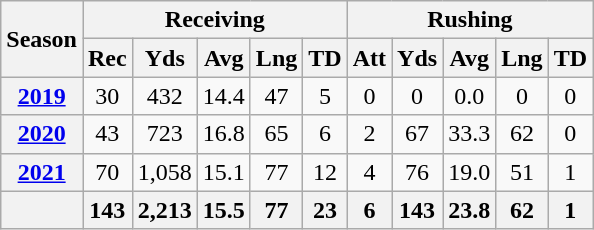<table class="wikitable" style="text-align:center;">
<tr>
<th rowspan="2">Season</th>
<th colspan="5">Receiving</th>
<th colspan="5">Rushing</th>
</tr>
<tr>
<th>Rec</th>
<th>Yds</th>
<th>Avg</th>
<th>Lng</th>
<th>TD</th>
<th>Att</th>
<th>Yds</th>
<th>Avg</th>
<th>Lng</th>
<th>TD</th>
</tr>
<tr>
<th><a href='#'>2019</a></th>
<td>30</td>
<td>432</td>
<td>14.4</td>
<td>47</td>
<td>5</td>
<td>0</td>
<td>0</td>
<td>0.0</td>
<td>0</td>
<td>0</td>
</tr>
<tr>
<th><a href='#'>2020</a></th>
<td>43</td>
<td>723</td>
<td>16.8</td>
<td>65</td>
<td>6</td>
<td>2</td>
<td>67</td>
<td>33.3</td>
<td>62</td>
<td>0</td>
</tr>
<tr>
<th><a href='#'>2021</a></th>
<td>70</td>
<td>1,058</td>
<td>15.1</td>
<td>77</td>
<td>12</td>
<td>4</td>
<td>76</td>
<td>19.0</td>
<td>51</td>
<td>1</td>
</tr>
<tr>
<th></th>
<th>143</th>
<th>2,213</th>
<th>15.5</th>
<th>77</th>
<th>23</th>
<th>6</th>
<th>143</th>
<th>23.8</th>
<th>62</th>
<th>1</th>
</tr>
</table>
